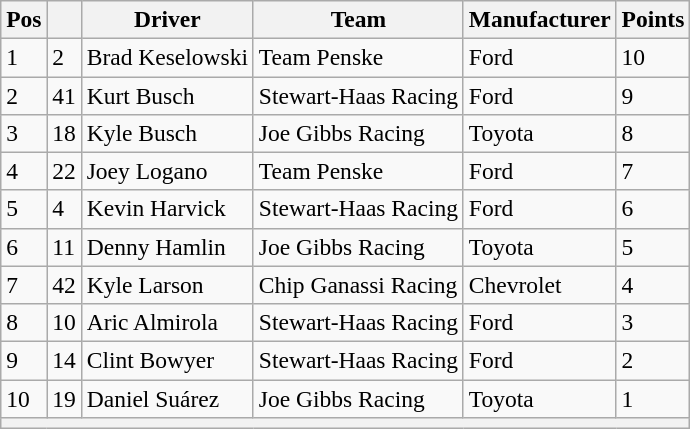<table class="wikitable" style="font-size:98%">
<tr>
<th>Pos</th>
<th></th>
<th>Driver</th>
<th>Team</th>
<th>Manufacturer</th>
<th>Points</th>
</tr>
<tr>
<td>1</td>
<td>2</td>
<td>Brad Keselowski</td>
<td>Team Penske</td>
<td>Ford</td>
<td>10</td>
</tr>
<tr>
<td>2</td>
<td>41</td>
<td>Kurt Busch</td>
<td>Stewart-Haas Racing</td>
<td>Ford</td>
<td>9</td>
</tr>
<tr>
<td>3</td>
<td>18</td>
<td>Kyle Busch</td>
<td>Joe Gibbs Racing</td>
<td>Toyota</td>
<td>8</td>
</tr>
<tr>
<td>4</td>
<td>22</td>
<td>Joey Logano</td>
<td>Team Penske</td>
<td>Ford</td>
<td>7</td>
</tr>
<tr>
<td>5</td>
<td>4</td>
<td>Kevin Harvick</td>
<td>Stewart-Haas Racing</td>
<td>Ford</td>
<td>6</td>
</tr>
<tr>
<td>6</td>
<td>11</td>
<td>Denny Hamlin</td>
<td>Joe Gibbs Racing</td>
<td>Toyota</td>
<td>5</td>
</tr>
<tr>
<td>7</td>
<td>42</td>
<td>Kyle Larson</td>
<td>Chip Ganassi Racing</td>
<td>Chevrolet</td>
<td>4</td>
</tr>
<tr>
<td>8</td>
<td>10</td>
<td>Aric Almirola</td>
<td>Stewart-Haas Racing</td>
<td>Ford</td>
<td>3</td>
</tr>
<tr>
<td>9</td>
<td>14</td>
<td>Clint Bowyer</td>
<td>Stewart-Haas Racing</td>
<td>Ford</td>
<td>2</td>
</tr>
<tr>
<td>10</td>
<td>19</td>
<td>Daniel Suárez</td>
<td>Joe Gibbs Racing</td>
<td>Toyota</td>
<td>1</td>
</tr>
<tr>
<th colspan="6"></th>
</tr>
</table>
